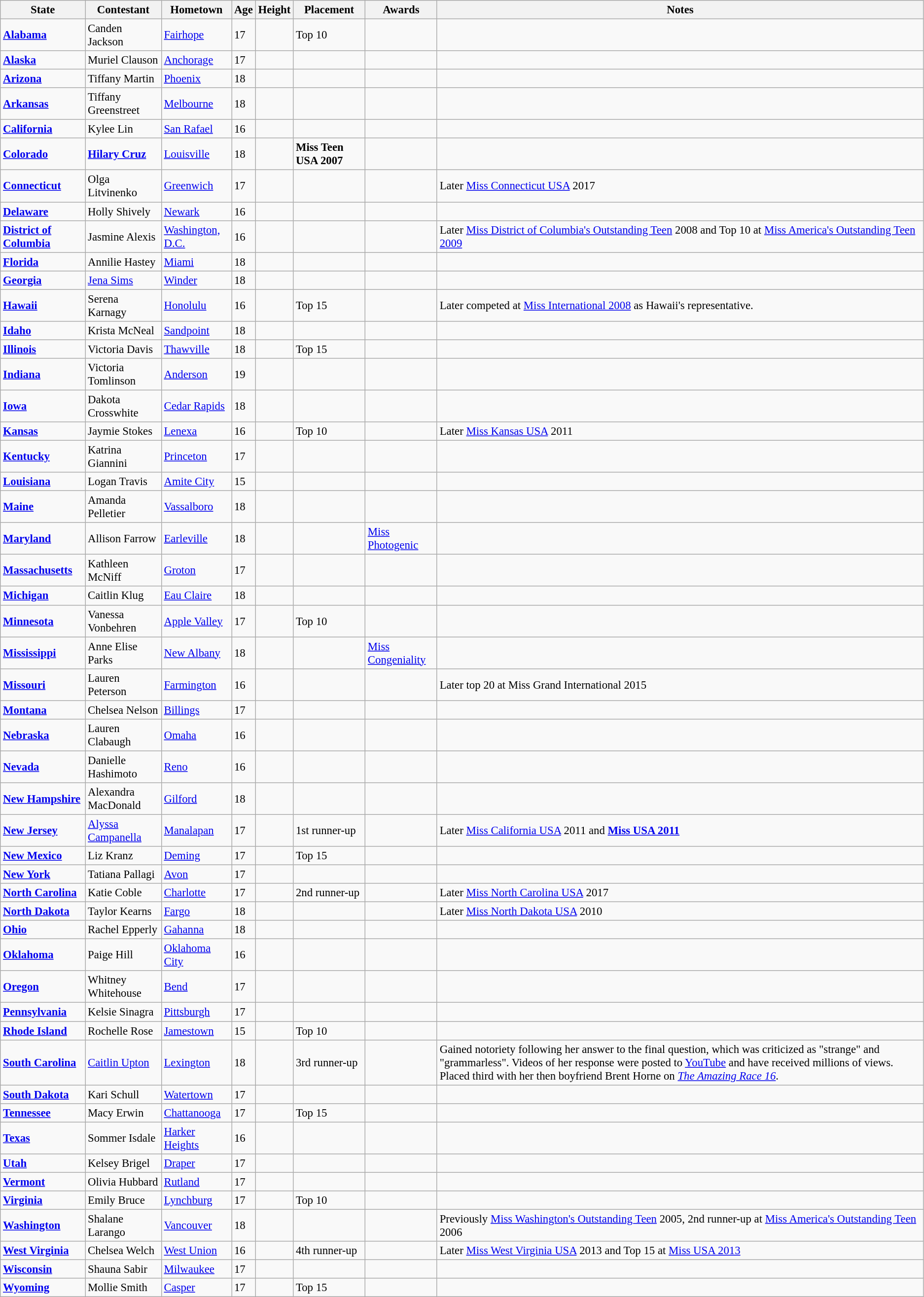<table class="wikitable sortable" style="font-size: 95%;">
<tr>
<th>State</th>
<th>Contestant</th>
<th>Hometown</th>
<th>Age</th>
<th>Height</th>
<th>Placement</th>
<th>Awards</th>
<th>Notes</th>
</tr>
<tr>
<td><strong><a href='#'>Alabama</a></strong></td>
<td>Canden Jackson</td>
<td><a href='#'>Fairhope</a></td>
<td>17</td>
<td></td>
<td>Top 10</td>
<td></td>
<td></td>
</tr>
<tr>
<td><strong><a href='#'>Alaska</a></strong></td>
<td>Muriel Clauson</td>
<td><a href='#'>Anchorage</a></td>
<td>17</td>
<td></td>
<td></td>
<td></td>
<td></td>
</tr>
<tr>
<td><strong><a href='#'>Arizona</a></strong></td>
<td>Tiffany Martin</td>
<td><a href='#'>Phoenix</a></td>
<td>18</td>
<td></td>
<td></td>
<td></td>
<td></td>
</tr>
<tr>
<td><strong><a href='#'>Arkansas</a></strong></td>
<td>Tiffany Greenstreet</td>
<td><a href='#'>Melbourne</a></td>
<td>18</td>
<td></td>
<td></td>
<td></td>
<td></td>
</tr>
<tr>
<td><strong><a href='#'>California</a></strong></td>
<td>Kylee Lin</td>
<td><a href='#'>San Rafael</a></td>
<td>16</td>
<td></td>
<td></td>
<td></td>
<td></td>
</tr>
<tr>
<td><strong><a href='#'>Colorado</a></strong></td>
<td><strong><a href='#'>Hilary Cruz</a></strong></td>
<td><a href='#'>Louisville</a></td>
<td>18</td>
<td></td>
<td><strong>Miss Teen USA 2007</strong></td>
<td></td>
<td></td>
</tr>
<tr>
<td><strong><a href='#'>Connecticut</a></strong></td>
<td>Olga Litvinenko</td>
<td><a href='#'>Greenwich</a></td>
<td>17</td>
<td></td>
<td></td>
<td></td>
<td>Later <a href='#'>Miss Connecticut USA</a> 2017</td>
</tr>
<tr>
<td><strong><a href='#'>Delaware</a></strong></td>
<td>Holly Shively</td>
<td><a href='#'>Newark</a></td>
<td>16</td>
<td></td>
<td></td>
<td></td>
<td></td>
</tr>
<tr>
<td><strong><a href='#'>District of Columbia</a></strong></td>
<td>Jasmine Alexis</td>
<td><a href='#'>Washington, D.C.</a></td>
<td>16</td>
<td></td>
<td></td>
<td></td>
<td>Later <a href='#'>Miss District of Columbia's Outstanding Teen</a> 2008 and Top 10 at <a href='#'>Miss America's Outstanding Teen 2009</a></td>
</tr>
<tr>
<td><strong><a href='#'>Florida</a></strong></td>
<td>Annilie Hastey</td>
<td><a href='#'>Miami</a></td>
<td>18</td>
<td></td>
<td></td>
<td></td>
<td></td>
</tr>
<tr>
<td><strong><a href='#'>Georgia</a></strong></td>
<td><a href='#'>Jena Sims</a></td>
<td><a href='#'>Winder</a></td>
<td>18</td>
<td></td>
<td></td>
<td></td>
<td></td>
</tr>
<tr>
<td><strong><a href='#'>Hawaii</a></strong></td>
<td>Serena Karnagy</td>
<td><a href='#'>Honolulu</a></td>
<td>16</td>
<td></td>
<td>Top 15</td>
<td></td>
<td>Later competed at  <a href='#'>Miss International 2008</a> as Hawaii's representative.</td>
</tr>
<tr>
<td><strong><a href='#'>Idaho</a></strong></td>
<td>Krista McNeal</td>
<td><a href='#'>Sandpoint</a></td>
<td>18</td>
<td></td>
<td></td>
<td></td>
<td></td>
</tr>
<tr>
<td><strong><a href='#'>Illinois</a></strong></td>
<td>Victoria Davis</td>
<td><a href='#'>Thawville</a></td>
<td>18</td>
<td></td>
<td>Top 15</td>
<td></td>
<td></td>
</tr>
<tr>
<td><strong><a href='#'>Indiana</a></strong></td>
<td>Victoria Tomlinson</td>
<td><a href='#'>Anderson</a></td>
<td>19</td>
<td></td>
<td></td>
<td></td>
<td></td>
</tr>
<tr>
<td><strong><a href='#'>Iowa</a></strong></td>
<td>Dakota Crosswhite</td>
<td><a href='#'>Cedar Rapids</a></td>
<td>18</td>
<td></td>
<td></td>
<td></td>
<td></td>
</tr>
<tr>
<td><strong><a href='#'>Kansas</a></strong></td>
<td>Jaymie Stokes</td>
<td><a href='#'>Lenexa</a></td>
<td>16</td>
<td></td>
<td>Top 10</td>
<td></td>
<td>Later <a href='#'>Miss Kansas USA</a> 2011</td>
</tr>
<tr>
<td><strong><a href='#'>Kentucky</a></strong></td>
<td>Katrina Giannini</td>
<td><a href='#'>Princeton</a></td>
<td>17</td>
<td></td>
<td></td>
<td></td>
<td></td>
</tr>
<tr>
<td><strong><a href='#'>Louisiana</a></strong></td>
<td>Logan Travis</td>
<td><a href='#'>Amite City</a></td>
<td>15</td>
<td></td>
<td></td>
<td></td>
<td></td>
</tr>
<tr>
<td><strong><a href='#'>Maine</a></strong></td>
<td>Amanda Pelletier</td>
<td><a href='#'>Vassalboro</a></td>
<td>18</td>
<td></td>
<td></td>
<td></td>
<td></td>
</tr>
<tr>
<td><strong><a href='#'>Maryland</a></strong></td>
<td>Allison Farrow</td>
<td><a href='#'>Earleville</a></td>
<td>18</td>
<td></td>
<td></td>
<td><a href='#'>Miss Photogenic</a></td>
<td></td>
</tr>
<tr>
<td><strong><a href='#'>Massachusetts</a></strong></td>
<td>Kathleen McNiff</td>
<td><a href='#'>Groton</a></td>
<td>17</td>
<td></td>
<td></td>
<td></td>
<td></td>
</tr>
<tr>
<td><strong><a href='#'>Michigan</a></strong></td>
<td>Caitlin Klug</td>
<td><a href='#'>Eau Claire</a></td>
<td>18</td>
<td></td>
<td></td>
<td></td>
<td></td>
</tr>
<tr>
<td><strong><a href='#'>Minnesota</a></strong></td>
<td>Vanessa Vonbehren</td>
<td><a href='#'>Apple Valley</a></td>
<td>17</td>
<td></td>
<td>Top 10</td>
<td></td>
<td></td>
</tr>
<tr>
<td><strong><a href='#'>Mississippi</a></strong></td>
<td>Anne Elise Parks</td>
<td><a href='#'>New Albany</a></td>
<td>18</td>
<td></td>
<td></td>
<td><a href='#'>Miss Congeniality</a></td>
<td></td>
</tr>
<tr>
<td><strong><a href='#'>Missouri</a></strong></td>
<td>Lauren Peterson</td>
<td><a href='#'>Farmington</a></td>
<td>16</td>
<td></td>
<td></td>
<td></td>
<td>Later top 20 at Miss Grand International 2015</td>
</tr>
<tr>
<td><strong><a href='#'>Montana</a></strong></td>
<td>Chelsea Nelson</td>
<td><a href='#'>Billings</a></td>
<td>17</td>
<td></td>
<td></td>
<td></td>
<td></td>
</tr>
<tr>
<td><strong><a href='#'>Nebraska</a></strong></td>
<td>Lauren Clabaugh</td>
<td><a href='#'>Omaha</a></td>
<td>16</td>
<td></td>
<td></td>
<td></td>
<td></td>
</tr>
<tr>
<td><strong><a href='#'>Nevada</a></strong></td>
<td>Danielle Hashimoto</td>
<td><a href='#'>Reno</a></td>
<td>16</td>
<td></td>
<td></td>
<td></td>
<td></td>
</tr>
<tr>
<td><strong><a href='#'>New Hampshire</a></strong></td>
<td>Alexandra MacDonald</td>
<td><a href='#'>Gilford</a></td>
<td>18</td>
<td></td>
<td></td>
<td></td>
<td></td>
</tr>
<tr>
<td><strong><a href='#'>New Jersey</a></strong></td>
<td><a href='#'>Alyssa Campanella</a></td>
<td><a href='#'>Manalapan</a></td>
<td>17</td>
<td></td>
<td>1st runner-up</td>
<td></td>
<td>Later <a href='#'>Miss California USA</a> 2011 and <strong><a href='#'>Miss USA 2011</a></strong></td>
</tr>
<tr>
<td><strong><a href='#'>New Mexico</a></strong></td>
<td>Liz Kranz</td>
<td><a href='#'>Deming</a></td>
<td>17</td>
<td></td>
<td>Top 15</td>
<td></td>
<td></td>
</tr>
<tr>
<td><strong><a href='#'>New York</a></strong></td>
<td>Tatiana Pallagi</td>
<td><a href='#'>Avon</a></td>
<td>17</td>
<td></td>
<td></td>
<td></td>
<td></td>
</tr>
<tr>
<td><strong><a href='#'>North Carolina</a></strong></td>
<td>Katie Coble</td>
<td><a href='#'>Charlotte</a></td>
<td>17</td>
<td></td>
<td>2nd runner-up</td>
<td></td>
<td>Later <a href='#'>Miss North Carolina USA</a> 2017</td>
</tr>
<tr>
<td><strong><a href='#'>North Dakota</a></strong></td>
<td>Taylor Kearns</td>
<td><a href='#'>Fargo</a></td>
<td>18</td>
<td></td>
<td></td>
<td></td>
<td>Later <a href='#'>Miss North Dakota USA</a> 2010</td>
</tr>
<tr>
<td><strong><a href='#'>Ohio</a></strong></td>
<td>Rachel Epperly</td>
<td><a href='#'>Gahanna</a></td>
<td>18</td>
<td></td>
<td></td>
<td></td>
<td></td>
</tr>
<tr>
<td><strong><a href='#'>Oklahoma</a></strong></td>
<td>Paige Hill</td>
<td><a href='#'>Oklahoma City</a></td>
<td>16</td>
<td></td>
<td></td>
<td></td>
<td></td>
</tr>
<tr>
<td><strong><a href='#'>Oregon</a></strong></td>
<td>Whitney Whitehouse</td>
<td><a href='#'>Bend</a></td>
<td>17</td>
<td></td>
<td></td>
<td></td>
<td></td>
</tr>
<tr>
<td><strong><a href='#'>Pennsylvania</a></strong></td>
<td>Kelsie Sinagra</td>
<td><a href='#'>Pittsburgh</a></td>
<td>17</td>
<td></td>
<td></td>
<td></td>
<td></td>
</tr>
<tr>
<td><strong><a href='#'>Rhode Island</a></strong></td>
<td>Rochelle Rose</td>
<td><a href='#'>Jamestown</a></td>
<td>15</td>
<td></td>
<td>Top 10</td>
<td></td>
<td></td>
</tr>
<tr>
<td><strong><a href='#'>South Carolina</a></strong></td>
<td><a href='#'>Caitlin Upton</a></td>
<td><a href='#'>Lexington</a></td>
<td>18</td>
<td></td>
<td>3rd runner-up</td>
<td></td>
<td>Gained notoriety following her answer to the final question, which was criticized as "strange" and "grammarless". Videos of her response were posted to <a href='#'>YouTube</a> and have received millions of views.  Placed third with her then boyfriend Brent Horne on <em><a href='#'>The Amazing Race 16</a></em>.</td>
</tr>
<tr>
<td><strong><a href='#'>South Dakota</a></strong></td>
<td>Kari Schull</td>
<td><a href='#'>Watertown</a></td>
<td>17</td>
<td></td>
<td></td>
<td></td>
<td></td>
</tr>
<tr>
<td><strong><a href='#'>Tennessee</a></strong></td>
<td>Macy Erwin</td>
<td><a href='#'>Chattanooga</a></td>
<td>17</td>
<td></td>
<td>Top 15</td>
<td></td>
<td></td>
</tr>
<tr>
<td><strong><a href='#'>Texas</a></strong></td>
<td>Sommer Isdale</td>
<td><a href='#'>Harker Heights</a></td>
<td>16</td>
<td></td>
<td></td>
<td></td>
<td></td>
</tr>
<tr>
<td><strong><a href='#'>Utah</a></strong></td>
<td>Kelsey Brigel</td>
<td><a href='#'>Draper</a></td>
<td>17</td>
<td></td>
<td></td>
<td></td>
<td></td>
</tr>
<tr>
<td><strong><a href='#'>Vermont</a></strong></td>
<td>Olivia Hubbard</td>
<td><a href='#'>Rutland</a></td>
<td>17</td>
<td></td>
<td></td>
<td></td>
<td></td>
</tr>
<tr>
<td><strong><a href='#'>Virginia</a></strong></td>
<td>Emily Bruce</td>
<td><a href='#'>Lynchburg</a></td>
<td>17</td>
<td></td>
<td>Top 10</td>
<td></td>
<td></td>
</tr>
<tr>
<td><strong><a href='#'>Washington</a></strong></td>
<td>Shalane Larango</td>
<td><a href='#'>Vancouver</a></td>
<td>18</td>
<td></td>
<td></td>
<td></td>
<td>Previously <a href='#'>Miss Washington's Outstanding Teen</a> 2005, 2nd runner-up at <a href='#'>Miss America's Outstanding Teen</a> 2006</td>
</tr>
<tr>
<td><strong><a href='#'>West Virginia</a></strong></td>
<td>Chelsea Welch</td>
<td><a href='#'>West Union</a></td>
<td>16</td>
<td></td>
<td>4th runner-up</td>
<td></td>
<td>Later <a href='#'>Miss West Virginia USA</a> 2013 and Top 15 at <a href='#'>Miss USA 2013</a></td>
</tr>
<tr>
<td><strong><a href='#'>Wisconsin</a></strong></td>
<td>Shauna Sabir</td>
<td><a href='#'>Milwaukee</a></td>
<td>17</td>
<td></td>
<td></td>
<td></td>
<td></td>
</tr>
<tr>
<td><strong><a href='#'>Wyoming</a></strong></td>
<td>Mollie Smith</td>
<td><a href='#'>Casper</a></td>
<td>17</td>
<td></td>
<td>Top 15</td>
<td></td>
<td></td>
</tr>
</table>
